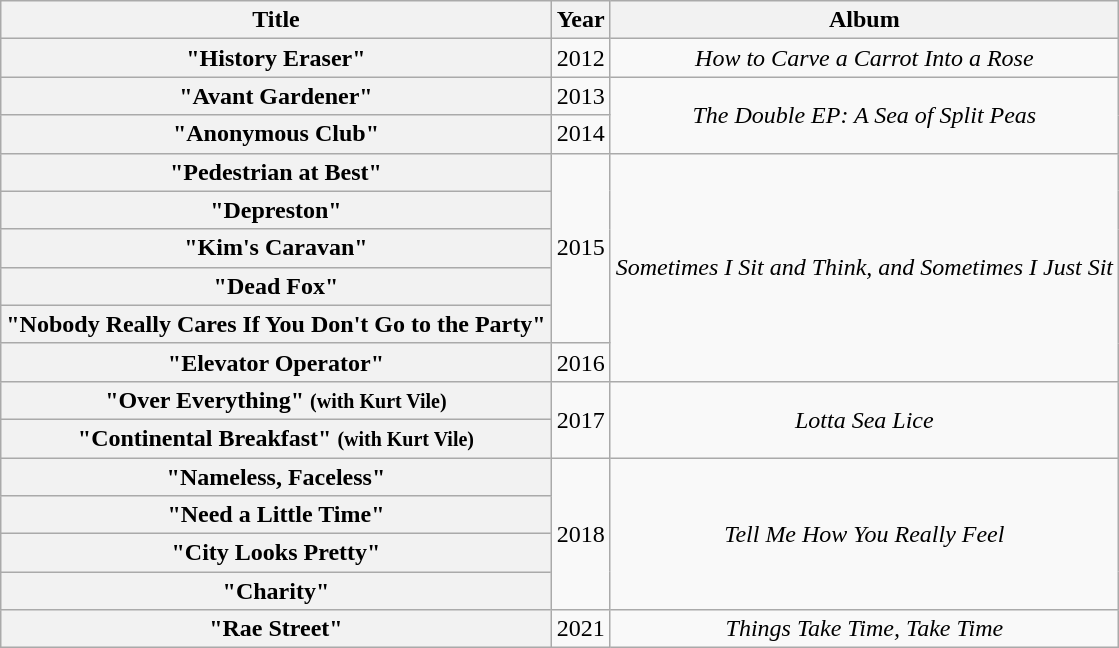<table class="wikitable plainrowheaders" style="text-align:center;">
<tr>
<th>Title</th>
<th>Year</th>
<th>Album</th>
</tr>
<tr>
<th scope="row">"History Eraser"</th>
<td>2012</td>
<td><em>How to Carve a Carrot Into a Rose</em></td>
</tr>
<tr>
<th scope="row">"Avant Gardener"</th>
<td>2013</td>
<td rowspan="2"><em>The Double EP: A Sea of Split Peas</em></td>
</tr>
<tr>
<th scope="row">"Anonymous Club"</th>
<td>2014</td>
</tr>
<tr>
<th scope="row">"Pedestrian at Best"</th>
<td rowspan="5">2015</td>
<td rowspan="6"><em>Sometimes I Sit and Think, and Sometimes I Just Sit</em></td>
</tr>
<tr>
<th scope="row">"Depreston"</th>
</tr>
<tr>
<th scope="row">"Kim's Caravan"</th>
</tr>
<tr>
<th scope="row">"Dead Fox"</th>
</tr>
<tr>
<th scope="row">"Nobody Really Cares If You Don't Go to the Party"</th>
</tr>
<tr>
<th scope="row">"Elevator Operator"</th>
<td>2016</td>
</tr>
<tr>
<th scope="row">"Over Everything" <small>(with Kurt Vile)</small></th>
<td rowspan="2">2017</td>
<td rowspan="2"><em>Lotta Sea Lice</em></td>
</tr>
<tr>
<th scope="row">"Continental Breakfast" <small>(with Kurt Vile)</small></th>
</tr>
<tr>
<th scope="row">"Nameless, Faceless"</th>
<td rowspan="4">2018</td>
<td rowspan="4"><em>Tell Me How You Really Feel</em></td>
</tr>
<tr>
<th scope="row">"Need a Little Time"</th>
</tr>
<tr>
<th scope="row">"City Looks Pretty"</th>
</tr>
<tr>
<th scope="row">"Charity"</th>
</tr>
<tr>
<th scope="row">"Rae Street"</th>
<td>2021</td>
<td><em>Things Take Time, Take Time</em></td>
</tr>
</table>
